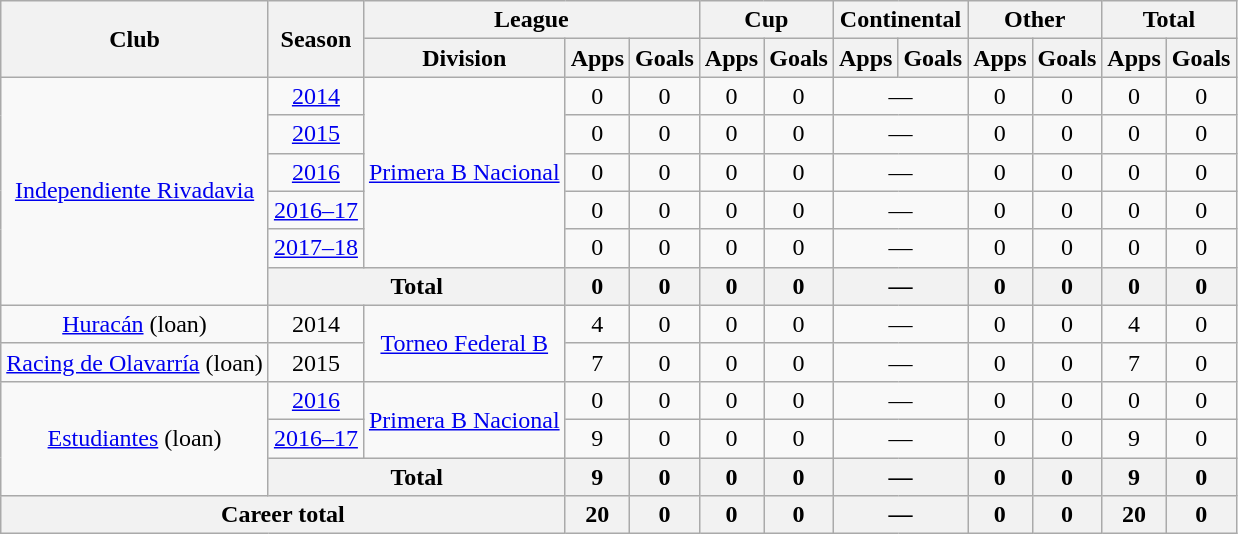<table class="wikitable" style="text-align:center">
<tr>
<th rowspan="2">Club</th>
<th rowspan="2">Season</th>
<th colspan="3">League</th>
<th colspan="2">Cup</th>
<th colspan="2">Continental</th>
<th colspan="2">Other</th>
<th colspan="2">Total</th>
</tr>
<tr>
<th>Division</th>
<th>Apps</th>
<th>Goals</th>
<th>Apps</th>
<th>Goals</th>
<th>Apps</th>
<th>Goals</th>
<th>Apps</th>
<th>Goals</th>
<th>Apps</th>
<th>Goals</th>
</tr>
<tr>
<td rowspan="6"><a href='#'>Independiente Rivadavia</a></td>
<td><a href='#'>2014</a></td>
<td rowspan="5"><a href='#'>Primera B Nacional</a></td>
<td>0</td>
<td>0</td>
<td>0</td>
<td>0</td>
<td colspan="2">—</td>
<td>0</td>
<td>0</td>
<td>0</td>
<td>0</td>
</tr>
<tr>
<td><a href='#'>2015</a></td>
<td>0</td>
<td>0</td>
<td>0</td>
<td>0</td>
<td colspan="2">—</td>
<td>0</td>
<td>0</td>
<td>0</td>
<td>0</td>
</tr>
<tr>
<td><a href='#'>2016</a></td>
<td>0</td>
<td>0</td>
<td>0</td>
<td>0</td>
<td colspan="2">—</td>
<td>0</td>
<td>0</td>
<td>0</td>
<td>0</td>
</tr>
<tr>
<td><a href='#'>2016–17</a></td>
<td>0</td>
<td>0</td>
<td>0</td>
<td>0</td>
<td colspan="2">—</td>
<td>0</td>
<td>0</td>
<td>0</td>
<td>0</td>
</tr>
<tr>
<td><a href='#'>2017–18</a></td>
<td>0</td>
<td>0</td>
<td>0</td>
<td>0</td>
<td colspan="2">—</td>
<td>0</td>
<td>0</td>
<td>0</td>
<td>0</td>
</tr>
<tr>
<th colspan="2">Total</th>
<th>0</th>
<th>0</th>
<th>0</th>
<th>0</th>
<th colspan="2">—</th>
<th>0</th>
<th>0</th>
<th>0</th>
<th>0</th>
</tr>
<tr>
<td rowspan="1"><a href='#'>Huracán</a> (loan)</td>
<td>2014</td>
<td rowspan="2"><a href='#'>Torneo Federal B</a></td>
<td>4</td>
<td>0</td>
<td>0</td>
<td>0</td>
<td colspan="2">—</td>
<td>0</td>
<td>0</td>
<td>4</td>
<td>0</td>
</tr>
<tr>
<td rowspan="1"><a href='#'>Racing de Olavarría</a> (loan)</td>
<td>2015</td>
<td>7</td>
<td>0</td>
<td>0</td>
<td>0</td>
<td colspan="2">—</td>
<td>0</td>
<td>0</td>
<td>7</td>
<td>0</td>
</tr>
<tr>
<td rowspan="3"><a href='#'>Estudiantes</a> (loan)</td>
<td><a href='#'>2016</a></td>
<td rowspan="2"><a href='#'>Primera B Nacional</a></td>
<td>0</td>
<td>0</td>
<td>0</td>
<td>0</td>
<td colspan="2">—</td>
<td>0</td>
<td>0</td>
<td>0</td>
<td>0</td>
</tr>
<tr>
<td><a href='#'>2016–17</a></td>
<td>9</td>
<td>0</td>
<td>0</td>
<td>0</td>
<td colspan="2">—</td>
<td>0</td>
<td>0</td>
<td>9</td>
<td>0</td>
</tr>
<tr>
<th colspan="2">Total</th>
<th>9</th>
<th>0</th>
<th>0</th>
<th>0</th>
<th colspan="2">—</th>
<th>0</th>
<th>0</th>
<th>9</th>
<th>0</th>
</tr>
<tr>
<th colspan="3">Career total</th>
<th>20</th>
<th>0</th>
<th>0</th>
<th>0</th>
<th colspan="2">—</th>
<th>0</th>
<th>0</th>
<th>20</th>
<th>0</th>
</tr>
</table>
